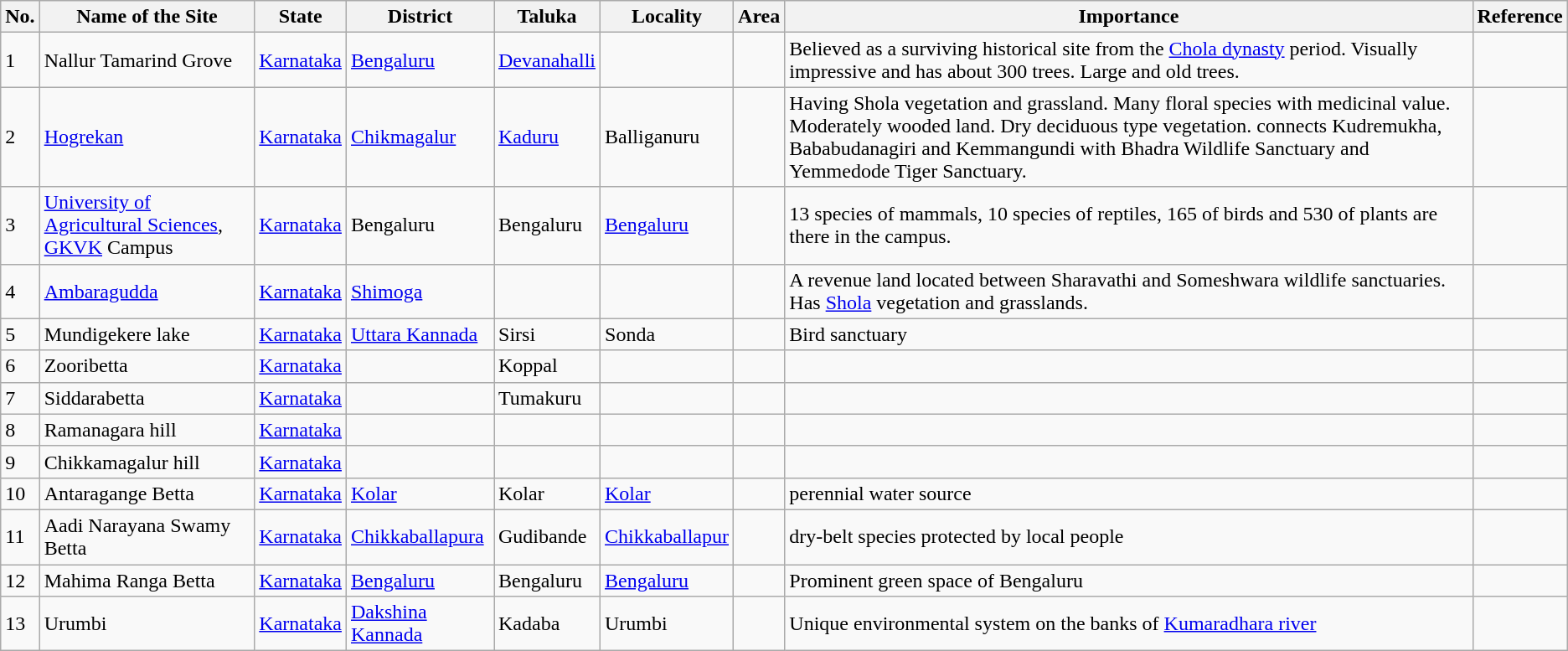<table class="wikitable sortable">
<tr>
<th>No.</th>
<th>Name of the Site</th>
<th>State</th>
<th>District</th>
<th>Taluka</th>
<th>Locality</th>
<th>Area</th>
<th>Importance</th>
<th>Reference</th>
</tr>
<tr>
<td>1</td>
<td>Nallur Tamarind Grove</td>
<td><a href='#'>Karnataka</a></td>
<td><a href='#'>Bengaluru</a></td>
<td><a href='#'>Devanahalli</a></td>
<td></td>
<td></td>
<td>Believed as a surviving historical site from the <a href='#'>Chola dynasty</a> period. Visually impressive and has about 300 trees. Large and old trees.</td>
<td></td>
</tr>
<tr>
<td>2</td>
<td><a href='#'>Hogrekan</a></td>
<td><a href='#'>Karnataka</a></td>
<td><a href='#'>Chikmagalur</a></td>
<td><a href='#'>Kaduru</a></td>
<td>Balliganuru</td>
<td></td>
<td>Having Shola vegetation and grassland. Many floral species with medicinal value. Moderately wooded land. Dry deciduous type vegetation. connects Kudremukha, Bababudanagiri and Kemmangundi with Bhadra Wildlife Sanctuary and Yemmedode Tiger Sanctuary.</td>
<td></td>
</tr>
<tr>
<td>3</td>
<td><a href='#'>University of Agricultural Sciences</a>, <a href='#'>GKVK</a> Campus</td>
<td><a href='#'>Karnataka</a></td>
<td>Bengaluru</td>
<td>Bengaluru</td>
<td><a href='#'>Bengaluru</a></td>
<td></td>
<td>13 species of mammals, 10 species of reptiles, 165 of birds and 530 of plants are there in the campus.</td>
<td></td>
</tr>
<tr>
<td>4</td>
<td><a href='#'>Ambaragudda</a></td>
<td><a href='#'>Karnataka</a></td>
<td><a href='#'>Shimoga</a></td>
<td></td>
<td></td>
<td></td>
<td>A revenue land located between Sharavathi and Someshwara wildlife sanctuaries. Has <a href='#'>Shola</a> vegetation and grasslands.</td>
<td></td>
</tr>
<tr>
<td>5</td>
<td>Mundigekere lake</td>
<td><a href='#'>Karnataka</a></td>
<td><a href='#'>Uttara Kannada</a></td>
<td>Sirsi</td>
<td>Sonda</td>
<td></td>
<td>Bird sanctuary</td>
<td></td>
</tr>
<tr>
<td>6</td>
<td>Zooribetta</td>
<td><a href='#'>Karnataka</a></td>
<td></td>
<td>Koppal</td>
<td></td>
<td></td>
<td></td>
<td></td>
</tr>
<tr>
<td>7</td>
<td>Siddarabetta</td>
<td><a href='#'>Karnataka</a></td>
<td></td>
<td>Tumakuru</td>
<td></td>
<td></td>
<td></td>
<td></td>
</tr>
<tr>
<td>8</td>
<td>Ramanagara hill</td>
<td><a href='#'>Karnataka</a></td>
<td></td>
<td></td>
<td></td>
<td></td>
<td></td>
<td></td>
</tr>
<tr>
<td>9</td>
<td>Chikkamagalur hill</td>
<td><a href='#'>Karnataka</a></td>
<td></td>
<td></td>
<td></td>
<td></td>
<td></td>
<td></td>
</tr>
<tr>
<td>10</td>
<td>Antaragange Betta</td>
<td><a href='#'>Karnataka</a></td>
<td><a href='#'>Kolar</a></td>
<td>Kolar</td>
<td><a href='#'>Kolar</a></td>
<td></td>
<td>perennial water source</td>
<td></td>
</tr>
<tr>
<td>11</td>
<td>Aadi Narayana Swamy Betta</td>
<td><a href='#'>Karnataka</a></td>
<td><a href='#'>Chikkaballapura</a></td>
<td>Gudibande</td>
<td><a href='#'>Chikkaballapur</a></td>
<td></td>
<td>dry-belt species protected by local people</td>
<td></td>
</tr>
<tr>
<td>12</td>
<td>Mahima Ranga Betta</td>
<td><a href='#'>Karnataka</a></td>
<td><a href='#'>Bengaluru</a></td>
<td>Bengaluru</td>
<td><a href='#'>Bengaluru</a></td>
<td></td>
<td>Prominent green space of Bengaluru</td>
<td></td>
</tr>
<tr>
<td>13</td>
<td>Urumbi</td>
<td><a href='#'>Karnataka</a></td>
<td><a href='#'>Dakshina Kannada</a></td>
<td>Kadaba</td>
<td>Urumbi</td>
<td></td>
<td>Unique environmental system on the banks of <a href='#'>Kumaradhara river</a></td>
<td></td>
</tr>
</table>
